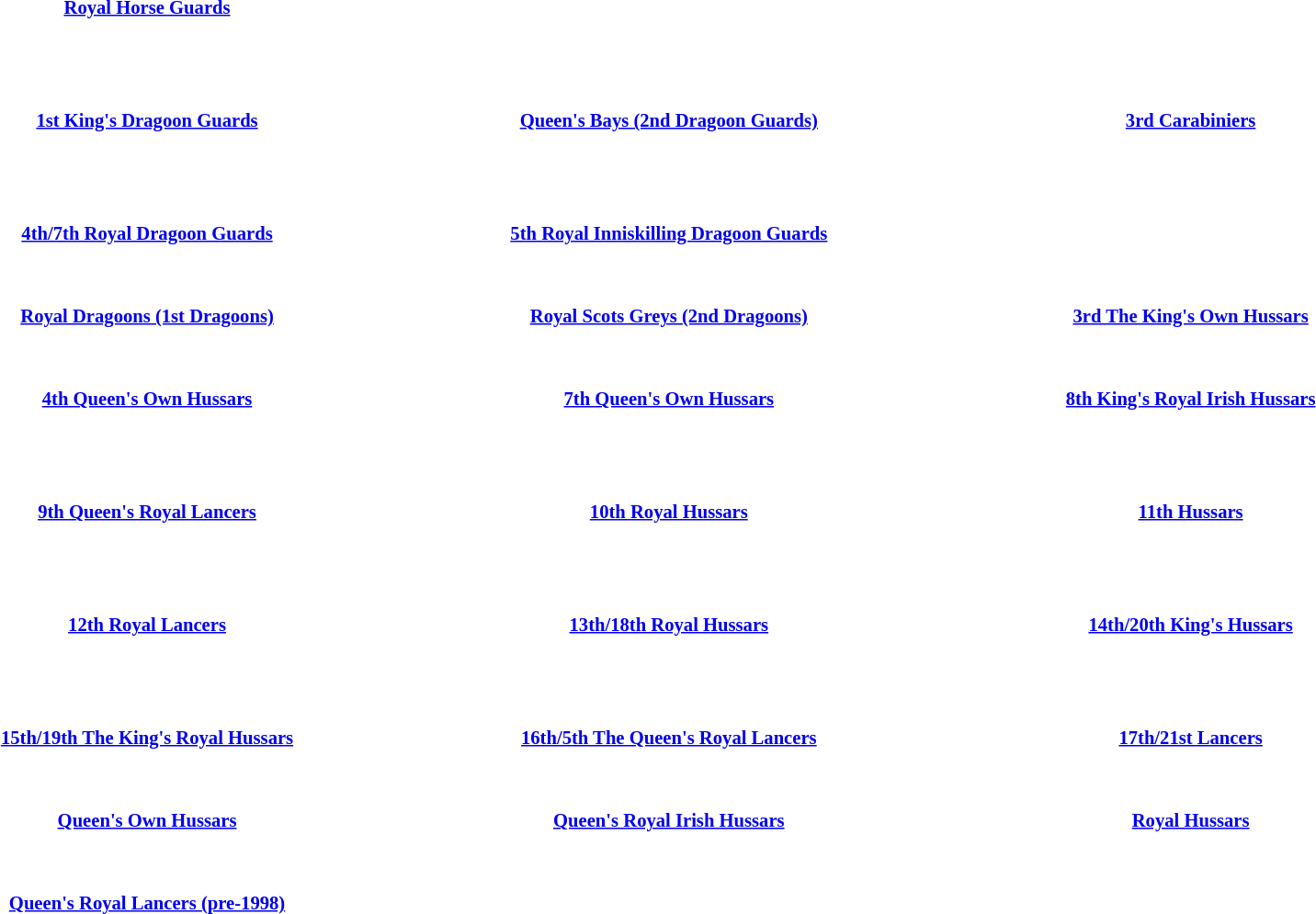<table id="toc" style="margin: 0 0 1em 1em; width:90%; font-size: 0.86em; text-align:center">
<tr>
<td> </td>
</tr>
<tr>
<td colspan="2" style="width:25%;"><strong><a href='#'>Royal Horse Guards</a></strong></td>
</tr>
<tr>
<td colspan=2><br><table style="width:100%;">
<tr>
<td> </td>
</tr>
</table>
</td>
</tr>
<tr>
<td> </td>
</tr>
<tr>
<td colspan="2" style="width:25%;"><strong><a href='#'>1st King's Dragoon Guards</a></strong></td>
<td colspan="2" style="width:25%;"><strong><a href='#'>Queen's Bays (2nd Dragoon Guards)</a></strong></td>
<td colspan="2" style="width:25%;"><strong><a href='#'>3rd Carabiniers</a></strong></td>
</tr>
<tr>
<td colspan=2><br></td>
<td colspan=2><br><table style="width:100%;">
<tr>
<td> </td>
</tr>
</table>
</td>
<td colspan=2><br></td>
</tr>
<tr>
<td> </td>
</tr>
<tr>
<td colspan="2" style="width:25%;"><strong><a href='#'>4th/7th Royal Dragoon Guards</a></strong></td>
<td colspan="2" style="width:25%;"><strong><a href='#'>5th Royal Inniskilling Dragoon Guards</a></strong></td>
</tr>
<tr>
<td colspan=2><br></td>
<td colspan=2><br></td>
</tr>
<tr>
<td> </td>
</tr>
<tr>
<td colspan="2" style="width:25%;"><strong><a href='#'>Royal Dragoons (1st Dragoons)</a></strong></td>
<td colspan="2" style="width:25%;"><strong><a href='#'>Royal Scots Greys (2nd Dragoons)</a></strong></td>
<td colspan="2" style="width:25%;"><strong><a href='#'>3rd The King's Own Hussars</a></strong></td>
</tr>
<tr>
<td colspan=2><br></td>
<td colspan=2><br></td>
<td colspan=2><br></td>
</tr>
<tr>
<td> </td>
</tr>
<tr>
<td colspan="2" style="width:25%;"><strong><a href='#'>4th Queen's Own Hussars</a></strong></td>
<td colspan="2" style="width:25%;"><strong><a href='#'>7th Queen's Own Hussars</a></strong></td>
<td colspan="2" style="width:25%;"><strong><a href='#'>8th King's Royal Irish Hussars</a></strong></td>
</tr>
<tr>
<td colspan=2><br><table style="width:100%;">
<tr>
<td> </td>
</tr>
</table>
</td>
<td colspan=2><br><table style="width:100%;">
<tr>
<td> </td>
</tr>
</table>
</td>
<td colspan=2><br><table style="width:100%;">
<tr>
<td> </td>
</tr>
</table>
</td>
</tr>
<tr>
<td> </td>
</tr>
<tr>
<td colspan="2" style="width:25%;"><strong><a href='#'>9th Queen's Royal Lancers</a></strong></td>
<td colspan="2" style="width:25%;"><strong><a href='#'>10th Royal Hussars</a></strong></td>
<td colspan="2" style="width:25%;"><strong><a href='#'>11th Hussars</a></strong></td>
</tr>
<tr>
<td colspan=2><br><table style="width:100%;">
<tr>
<td> </td>
</tr>
</table>
</td>
<td colspan=2><br></td>
<td colspan=2><br><table style="width:100%;">
<tr>
<td> </td>
</tr>
</table>
</td>
</tr>
<tr>
<td> </td>
</tr>
<tr>
<td colspan="2" style="width:25%;"><strong><a href='#'>12th Royal Lancers</a></strong></td>
<td colspan="2" style="width:25%;"><strong><a href='#'>13th/18th Royal Hussars</a></strong></td>
<td colspan="2" style="width:25%;"><strong><a href='#'>14th/20th King's Hussars</a></strong></td>
</tr>
<tr>
<td colspan=2><br><table style="width:100%;">
<tr>
<td> </td>
</tr>
</table>
</td>
<td colspan=2><br></td>
<td colspan=2><br></td>
</tr>
<tr>
<td> </td>
</tr>
<tr>
<td colspan="2" style="width:25%;"><strong><a href='#'>15th/19th The King's Royal Hussars</a></strong></td>
<td colspan="2" style="width:25%;"><strong><a href='#'>16th/5th The Queen's Royal Lancers</a></strong></td>
<td colspan="2" style="width:25%;"><strong><a href='#'>17th/21st Lancers</a></strong></td>
</tr>
<tr>
<td colspan=2><br></td>
<td colspan=2><br></td>
<td colspan=2><br></td>
</tr>
<tr>
<td> </td>
</tr>
<tr>
<td colspan="2" style="width:25%;"><strong><a href='#'>Queen's Own Hussars</a></strong></td>
<td colspan="2" style="width:25%;"><strong><a href='#'>Queen's Royal Irish Hussars</a></strong></td>
<td colspan="2" style="width:25%;"><strong><a href='#'>Royal Hussars</a></strong></td>
</tr>
<tr>
<td colspan=2><br></td>
<td colspan=2><br></td>
<td colspan=2><br></td>
</tr>
<tr>
<td> </td>
</tr>
<tr>
<td colspan="2" style="width:25%;"><strong><a href='#'>Queen's Royal Lancers (pre-1998)</a></strong></td>
</tr>
<tr>
<td colspan=2><br></td>
</tr>
</table>
